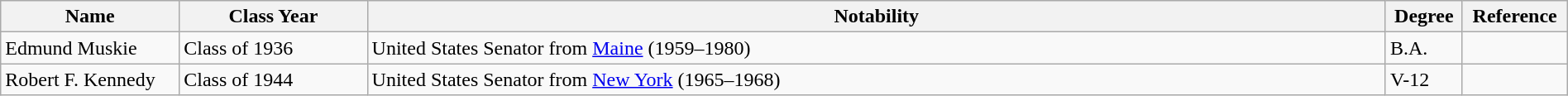<table class="wikitable" style="width:100%">
<tr>
<th style="width:*;">Name</th>
<th style="width:12%;">Class Year</th>
<th class="unsortable" style="width:65%;">Notability</th>
<th>Degree</th>
<th>Reference</th>
</tr>
<tr>
<td>Edmund Muskie</td>
<td>Class of 1936</td>
<td>United States Senator from <a href='#'>Maine</a> (1959–1980)</td>
<td>B.A.</td>
<td></td>
</tr>
<tr>
<td>Robert F. Kennedy</td>
<td>Class of 1944</td>
<td>United States Senator from <a href='#'>New York</a> (1965–1968)</td>
<td>V-12</td>
<td></td>
</tr>
</table>
